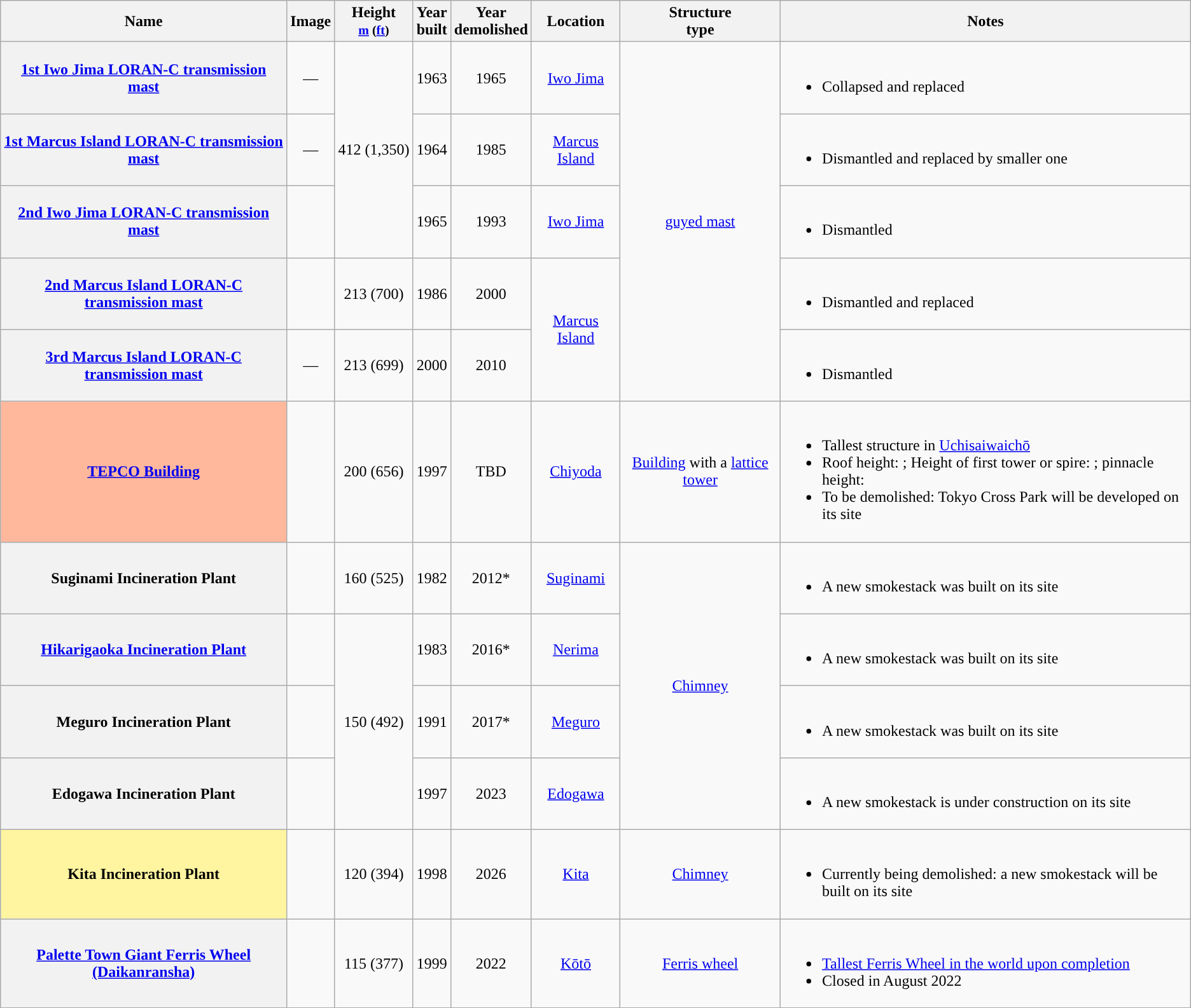<table class="wikitable sortable plainrowheaders">
<tr>
<th scope="col">Name</th>
<th scope="col" class="unsortable">Image</th>
<th scope="col" width="75px">Height<br><small><a href='#'>m</a> (<a href='#'>ft</a>)</small></th>
<th scope="col">Year<br>built</th>
<th scope="col">Year<br>demolished</th>
<th scope="col">Location</th>
<th scope="col">Structure<br>type</th>
<th scope="col">Notes</th>
</tr>
<tr>
<th scope="row" style="text-align:center"><a href='#'>1st Iwo Jima LORAN-C transmission mast</a></th>
<td align="center">—</td>
<td rowspan="3" align="center">412 (1,350)</td>
<td align="center">1963</td>
<td align="center">1965</td>
<td align="center"><a href='#'>Iwo Jima</a><br></td>
<td rowspan="5" align="center"><a href='#'>guyed mast</a></td>
<td><br><ul><li>Collapsed and replaced</li></ul></td>
</tr>
<tr>
<th scope="row" style="text-align:center"><a href='#'>1st Marcus Island LORAN-C transmission mast</a></th>
<td align="center">—</td>
<td align="center">1964</td>
<td align="center">1985</td>
<td align="center"><a href='#'>Marcus Island</a><br></td>
<td><br><ul><li>Dismantled and replaced by smaller one</li></ul></td>
</tr>
<tr>
<th scope="row" style="text-align:center"><a href='#'>2nd Iwo Jima LORAN-C transmission mast</a></th>
<td></td>
<td align="center">1965</td>
<td align="center">1993</td>
<td align="center"><a href='#'>Iwo Jima</a><br></td>
<td><br><ul><li>Dismantled</li></ul></td>
</tr>
<tr>
<th scope="row" style="text-align:center"><a href='#'>2nd Marcus Island LORAN-C transmission mast</a></th>
<td></td>
<td align="center">213 (700)</td>
<td align="center">1986</td>
<td align="center">2000</td>
<td align="center" rowspan="2"><a href='#'>Marcus Island</a><br></td>
<td><br><ul><li>Dismantled and replaced</li></ul></td>
</tr>
<tr>
<th scope="row" style="text-align:center"><a href='#'>3rd Marcus Island LORAN-C transmission mast</a></th>
<td align="center">—</td>
<td align="center">213 (699)</td>
<td align="center">2000</td>
<td align="center">2010</td>
<td><br><ul><li>Dismantled</li></ul></td>
</tr>
<tr style>
<th scope="row" style="text-align:center; background-color:#FFB89C;"><a href='#'>TEPCO Building</a></th>
<td></td>
<td align="center">200 (656)</td>
<td align="center">1997</td>
<td align="center">TBD</td>
<td align="center"><a href='#'>Chiyoda</a><br></td>
<td align="center"><a href='#'>Building</a> with a <a href='#'>lattice tower</a></td>
<td><br><ul><li>Tallest structure in <a href='#'>Uchisaiwaichō</a></li><li>Roof height: ; Height of first tower or spire: ; pinnacle height: </li><li>To be demolished: Tokyo Cross Park will be developed on its site</li></ul></td>
</tr>
<tr>
<th scope="row" style="text-align:center">Suginami Incineration Plant</th>
<td></td>
<td align="center">160 (525)</td>
<td align="center">1982</td>
<td align="center">2012*</td>
<td align="center"><a href='#'>Suginami</a><br></td>
<td rowspan="4" align="center"><a href='#'>Chimney</a></td>
<td><br><ul><li>A new  smokestack was built on its site</li></ul></td>
</tr>
<tr>
<th scope="row" style="text-align:center"><a href='#'>Hikarigaoka Incineration Plant</a></th>
<td></td>
<td align="center" rowspan="3">150 (492)</td>
<td align="center">1983</td>
<td align="center">2016*</td>
<td align="center"><a href='#'>Nerima</a><br></td>
<td><br><ul><li>A new  smokestack was built on its site</li></ul></td>
</tr>
<tr>
<th scope="row" style="text-align:center">Meguro Incineration Plant</th>
<td></td>
<td align="center">1991</td>
<td align="center">2017*</td>
<td align="center"><a href='#'>Meguro</a><br></td>
<td><br><ul><li>A new  smokestack was built on its site</li></ul></td>
</tr>
<tr>
<th scope="row" style="text-align:center">Edogawa Incineration Plant</th>
<td></td>
<td align="center">1997</td>
<td align="center">2023</td>
<td align="center"><a href='#'>Edogawa</a><br></td>
<td><br><ul><li>A new  smokestack is under construction on its site</li></ul></td>
</tr>
<tr style>
<th scope="row" style="text-align:center; background-color:#FFF5A0;">Kita Incineration Plant</th>
<td></td>
<td align="center">120 (394)</td>
<td align="center">1998</td>
<td align="center">2026</td>
<td align="center"><a href='#'>Kita</a><br></td>
<td align="center"><a href='#'>Chimney</a></td>
<td><br><ul><li>Currently being demolished: a new smokestack will be built on its site</li></ul></td>
</tr>
<tr>
<th scope="row" style="text-align:center"><a href='#'>Palette Town Giant Ferris Wheel (Daikanransha)</a></th>
<td></td>
<td align="center">115 (377)</td>
<td align="center">1999</td>
<td align="center">2022</td>
<td align="center"><a href='#'>Kōtō</a><br></td>
<td align="center"><a href='#'>Ferris wheel</a></td>
<td><br><ul><li><a href='#'>Tallest Ferris Wheel in the world upon completion</a></li><li>Closed in August 2022</li></ul></td>
</tr>
</table>
